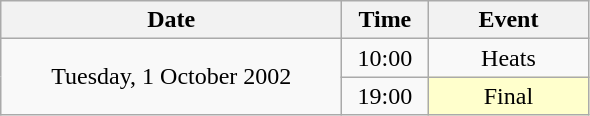<table class = "wikitable" style="text-align:center;">
<tr>
<th width=220>Date</th>
<th width=50>Time</th>
<th width=100>Event</th>
</tr>
<tr>
<td rowspan=2>Tuesday, 1 October 2002</td>
<td>10:00</td>
<td>Heats</td>
</tr>
<tr>
<td>19:00</td>
<td bgcolor=ffffcc>Final</td>
</tr>
</table>
